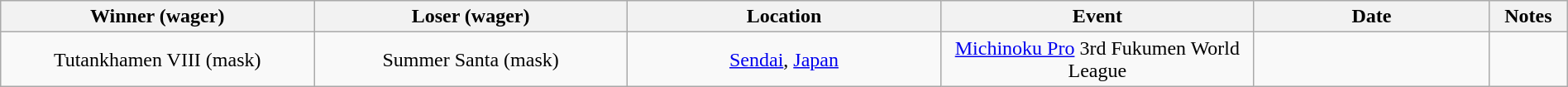<table class="wikitable sortable" width=100%  style="text-align: center">
<tr>
<th width=20% scope="col">Winner (wager)</th>
<th width=20% scope="col">Loser (wager)</th>
<th width=20% scope="col">Location</th>
<th width=20% scope="col">Event</th>
<th width=15% scope="col">Date</th>
<th class="unsortable" width=5% scope="col">Notes</th>
</tr>
<tr>
<td>Tutankhamen VIII (mask)</td>
<td>Summer Santa (mask)</td>
<td><a href='#'>Sendai</a>, <a href='#'>Japan</a></td>
<td><a href='#'>Michinoku Pro</a> 3rd Fukumen World League<br></td>
<td></td>
<td></td>
</tr>
</table>
